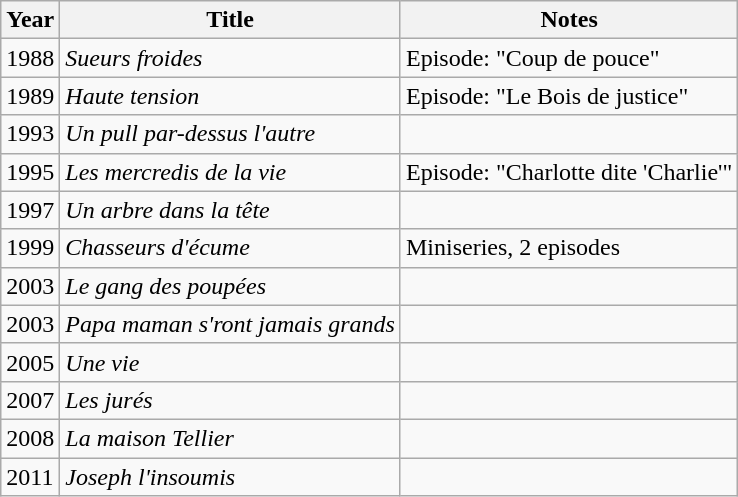<table class="wikitable plainrowheaders sortable">
<tr>
<th scope="col">Year</th>
<th scope="col">Title</th>
<th scope="col" class="unsortable">Notes</th>
</tr>
<tr>
<td>1988</td>
<td scope="row"><em>Sueurs froides</em></td>
<td>Episode: "Coup de pouce"</td>
</tr>
<tr>
<td>1989</td>
<td scope="row"><em>Haute tension</em></td>
<td>Episode: "Le Bois de justice"</td>
</tr>
<tr>
<td>1993</td>
<td scope="row"><em>Un pull par-dessus l'autre</em></td>
<td></td>
</tr>
<tr>
<td>1995</td>
<td scope="row"><em>Les mercredis de la vie</em></td>
<td>Episode: "Charlotte dite 'Charlie'"</td>
</tr>
<tr>
<td>1997</td>
<td scope="row"><em>Un arbre dans la tête</em></td>
<td></td>
</tr>
<tr>
<td>1999</td>
<td scope="row"><em>Chasseurs d'écume</em></td>
<td>Miniseries, 2 episodes</td>
</tr>
<tr>
<td>2003</td>
<td scope="row"><em>Le gang des poupées</em></td>
<td></td>
</tr>
<tr>
<td>2003</td>
<td scope="row"><em>Papa maman s'ront jamais grands</em></td>
<td></td>
</tr>
<tr>
<td>2005</td>
<td scope="row"><em>Une vie</em></td>
<td></td>
</tr>
<tr>
<td>2007</td>
<td scope="row"><em>Les jurés</em></td>
<td></td>
</tr>
<tr>
<td>2008</td>
<td scope="row"><em>La maison Tellier</em></td>
<td></td>
</tr>
<tr>
<td>2011</td>
<td><em>Joseph l'insoumis</em></td>
<td></td>
</tr>
</table>
